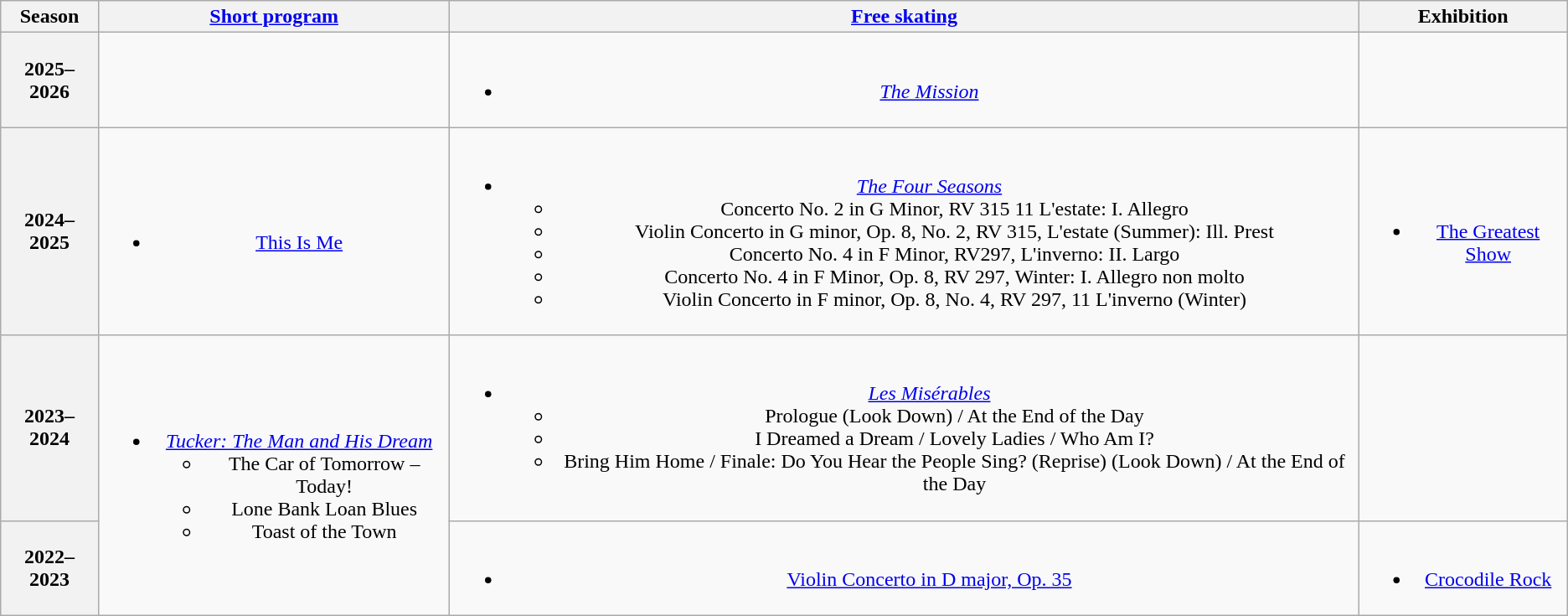<table class=wikitable style=text-align:center>
<tr>
<th>Season</th>
<th><a href='#'>Short program</a></th>
<th><a href='#'>Free skating</a></th>
<th>Exhibition</th>
</tr>
<tr>
<th>2025–2026 <br> </th>
<td></td>
<td><br><ul><li><em><a href='#'>The Mission</a></em> <br></li></ul></td>
<td></td>
</tr>
<tr>
<th>2024–2025 <br></th>
<td><br><ul><li><a href='#'>This Is Me</a> <br> </li></ul></td>
<td><br><ul><li><em><a href='#'>The Four Seasons</a></em><ul><li>Concerto No. 2 in G Minor, RV 315 11 L'estate: I. Allegro</li><li>Violin Concerto in G minor, Op. 8, No. 2, RV 315, L'estate (Summer): Ill. Prest</li><li>Concerto No. 4 in F Minor, RV297, L'inverno: II. Largo</li><li>Concerto No. 4 in F Minor, Op. 8, RV 297, Winter: I. Allegro non molto</li><li>Violin Concerto in F minor, Op. 8, No. 4, RV 297, 11 L'inverno (Winter) <br></li></ul></li></ul></td>
<td><br><ul><li><a href='#'>The Greatest Show</a> <br> </li></ul></td>
</tr>
<tr>
<th>2023–2024 <br></th>
<td rowspan=2><br><ul><li><em><a href='#'>Tucker: The Man and His Dream</a></em><ul><li>The Car of Tomorrow – Today!</li><li>Lone Bank Loan Blues</li><li>Toast of the Town <br> </li></ul></li></ul></td>
<td><br><ul><li><em><a href='#'>Les Misérables</a></em><ul><li>Prologue (Look Down) / At the End of the Day</li><li>I Dreamed a Dream / Lovely Ladies / Who Am I?</li><li>Bring Him Home / Finale: Do You Hear the People Sing? (Reprise) (Look Down) / At the End of the Day <br> </li></ul></li></ul></td>
<td></td>
</tr>
<tr>
<th>2022–2023 <br></th>
<td><br><ul><li><a href='#'>Violin Concerto in D major, Op. 35</a> <br> </li></ul></td>
<td><br><ul><li><a href='#'>Crocodile Rock</a> <br> </li></ul></td>
</tr>
</table>
